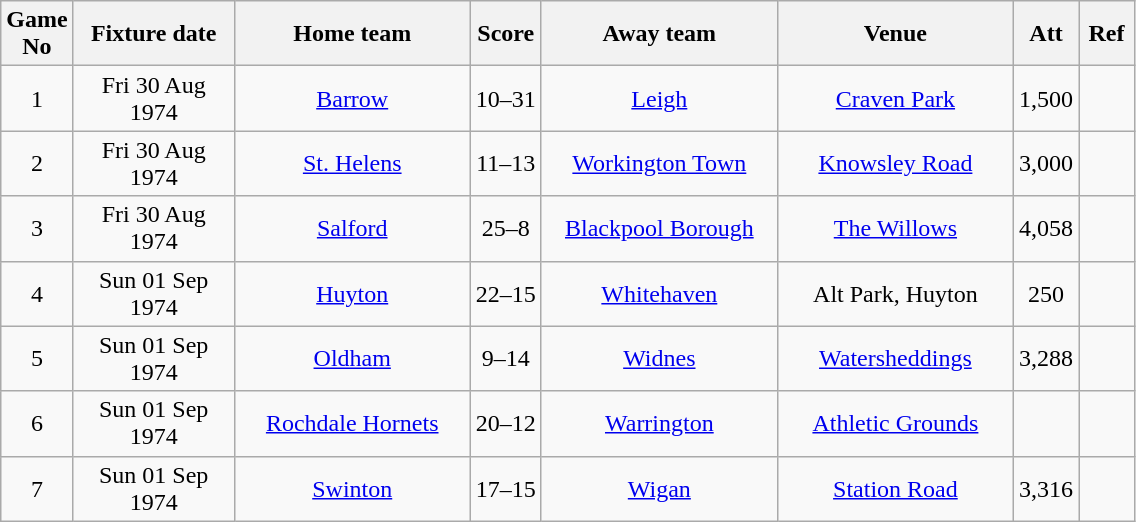<table class="wikitable" style="text-align:center;">
<tr>
<th width=20 abbr="No">Game No</th>
<th width=100 abbr="Date">Fixture date</th>
<th width=150 abbr="Home team">Home team</th>
<th width=40 abbr="Score">Score</th>
<th width=150 abbr="Away team">Away team</th>
<th width=150 abbr="Venue">Venue</th>
<th width=30 abbr="Att">Att</th>
<th width=30 abbr="Ref">Ref</th>
</tr>
<tr>
<td>1</td>
<td>Fri 30 Aug 1974</td>
<td><a href='#'>Barrow</a></td>
<td>10–31</td>
<td><a href='#'>Leigh</a></td>
<td><a href='#'>Craven Park</a></td>
<td>1,500</td>
<td></td>
</tr>
<tr>
<td>2</td>
<td>Fri 30 Aug 1974</td>
<td><a href='#'>St. Helens</a></td>
<td>11–13</td>
<td><a href='#'>Workington Town</a></td>
<td><a href='#'>Knowsley Road</a></td>
<td>3,000</td>
<td></td>
</tr>
<tr>
<td>3</td>
<td>Fri 30 Aug 1974</td>
<td><a href='#'>Salford</a></td>
<td>25–8</td>
<td><a href='#'>Blackpool Borough</a></td>
<td><a href='#'>The Willows</a></td>
<td>4,058</td>
<td></td>
</tr>
<tr>
<td>4</td>
<td>Sun 01 Sep 1974</td>
<td><a href='#'>Huyton</a></td>
<td>22–15</td>
<td><a href='#'>Whitehaven</a></td>
<td>Alt Park, Huyton</td>
<td>250</td>
<td></td>
</tr>
<tr>
<td>5</td>
<td>Sun 01 Sep 1974</td>
<td><a href='#'>Oldham</a></td>
<td>9–14</td>
<td><a href='#'>Widnes</a></td>
<td><a href='#'>Watersheddings</a></td>
<td>3,288</td>
<td></td>
</tr>
<tr>
<td>6</td>
<td>Sun 01 Sep 1974</td>
<td><a href='#'>Rochdale Hornets</a></td>
<td>20–12</td>
<td><a href='#'>Warrington</a></td>
<td><a href='#'>Athletic Grounds</a></td>
<td></td>
<td></td>
</tr>
<tr>
<td>7</td>
<td>Sun 01 Sep 1974</td>
<td><a href='#'>Swinton</a></td>
<td>17–15</td>
<td><a href='#'>Wigan</a></td>
<td><a href='#'>Station Road</a></td>
<td>3,316</td>
<td></td>
</tr>
</table>
